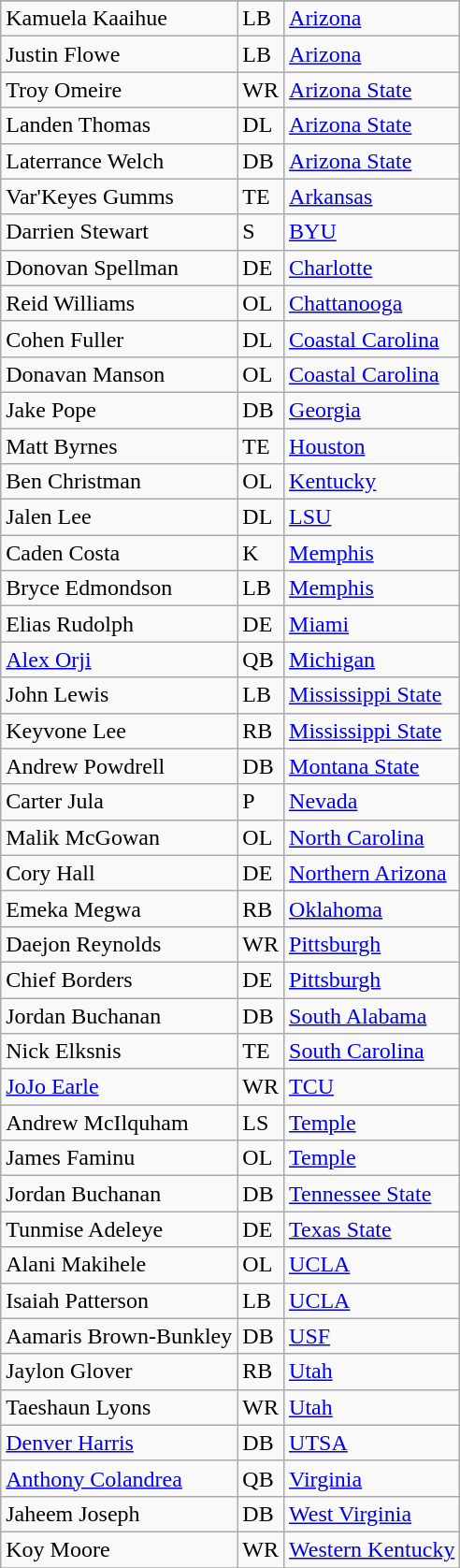<table class="wikitable sortable">
<tr>
</tr>
<tr>
<td>Kamuela Kaaihue</td>
<td>LB</td>
<td><a href='#'>Arizona</a></td>
</tr>
<tr>
<td>Justin Flowe</td>
<td>LB</td>
<td><a href='#'>Arizona</a></td>
</tr>
<tr>
<td>Troy Omeire</td>
<td>WR</td>
<td><a href='#'>Arizona State</a></td>
</tr>
<tr>
<td>Landen Thomas</td>
<td>DL</td>
<td><a href='#'>Arizona State</a></td>
</tr>
<tr>
<td>Laterrance Welch</td>
<td>DB</td>
<td><a href='#'>Arizona State</a></td>
</tr>
<tr>
<td>Var'Keyes Gumms</td>
<td>TE</td>
<td><a href='#'>Arkansas</a></td>
</tr>
<tr>
<td>Darrien Stewart</td>
<td>S</td>
<td><a href='#'>BYU</a></td>
</tr>
<tr>
<td>Donovan Spellman</td>
<td>DE</td>
<td><a href='#'>Charlotte</a></td>
</tr>
<tr>
<td>Reid Williams</td>
<td>OL</td>
<td><a href='#'>Chattanooga</a></td>
</tr>
<tr>
<td>Cohen Fuller</td>
<td>DL</td>
<td><a href='#'>Coastal Carolina</a></td>
</tr>
<tr>
<td>Donavan Manson</td>
<td>OL</td>
<td><a href='#'>Coastal Carolina</a></td>
</tr>
<tr>
<td>Jake Pope</td>
<td>DB</td>
<td><a href='#'>Georgia</a></td>
</tr>
<tr>
<td>Matt Byrnes</td>
<td>TE</td>
<td><a href='#'>Houston</a></td>
</tr>
<tr>
<td>Ben Christman</td>
<td>OL</td>
<td><a href='#'>Kentucky</a></td>
</tr>
<tr>
<td>Jalen Lee</td>
<td>DL</td>
<td><a href='#'>LSU</a></td>
</tr>
<tr>
<td>Caden Costa</td>
<td>K</td>
<td><a href='#'>Memphis</a></td>
</tr>
<tr>
<td>Bryce Edmondson</td>
<td>LB</td>
<td><a href='#'>Memphis</a></td>
</tr>
<tr>
<td>Elias Rudolph</td>
<td>DE</td>
<td><a href='#'>Miami</a></td>
</tr>
<tr>
<td><a href='#'>Alex Orji</a></td>
<td>QB</td>
<td><a href='#'>Michigan</a></td>
</tr>
<tr>
<td>John Lewis</td>
<td>LB</td>
<td><a href='#'>Mississippi State</a></td>
</tr>
<tr>
<td>Keyvone Lee</td>
<td>RB</td>
<td><a href='#'>Mississippi State</a></td>
</tr>
<tr>
<td>Andrew Powdrell</td>
<td>DB</td>
<td><a href='#'>Montana State</a></td>
</tr>
<tr>
<td>Carter Jula</td>
<td>P</td>
<td><a href='#'>Nevada</a></td>
</tr>
<tr>
<td>Malik McGowan</td>
<td>OL</td>
<td><a href='#'>North Carolina</a></td>
</tr>
<tr>
<td>Cory Hall</td>
<td>DE</td>
<td><a href='#'>Northern Arizona</a></td>
</tr>
<tr>
<td>Emeka Megwa</td>
<td>RB</td>
<td><a href='#'>Oklahoma</a></td>
</tr>
<tr>
<td>Daejon Reynolds</td>
<td>WR</td>
<td><a href='#'>Pittsburgh</a></td>
</tr>
<tr>
<td>Chief Borders</td>
<td>DE</td>
<td><a href='#'>Pittsburgh</a></td>
</tr>
<tr>
<td>Jordan Buchanan</td>
<td>DB</td>
<td><a href='#'>South Alabama</a></td>
</tr>
<tr>
<td>Nick Elksnis</td>
<td>TE</td>
<td><a href='#'>South Carolina</a></td>
</tr>
<tr>
<td><a href='#'>JoJo Earle</a></td>
<td>WR</td>
<td><a href='#'>TCU</a></td>
</tr>
<tr>
<td>Andrew McIlquham</td>
<td>LS</td>
<td><a href='#'>Temple</a></td>
</tr>
<tr>
<td>James Faminu</td>
<td>OL</td>
<td><a href='#'>Temple</a></td>
</tr>
<tr>
<td>Jordan Buchanan</td>
<td>DB</td>
<td><a href='#'>Tennessee State</a></td>
</tr>
<tr>
<td>Tunmise Adeleye</td>
<td>DE</td>
<td><a href='#'>Texas State</a></td>
</tr>
<tr>
<td>Alani Makihele</td>
<td>OL</td>
<td><a href='#'>UCLA</a></td>
</tr>
<tr>
<td>Isaiah Patterson</td>
<td>LB</td>
<td><a href='#'>UCLA</a></td>
</tr>
<tr>
<td>Aamaris Brown-Bunkley</td>
<td>DB</td>
<td><a href='#'>USF</a></td>
</tr>
<tr>
<td>Jaylon Glover</td>
<td>RB</td>
<td><a href='#'>Utah</a></td>
</tr>
<tr>
<td>Taeshaun Lyons</td>
<td>WR</td>
<td><a href='#'>Utah</a></td>
</tr>
<tr>
<td><a href='#'>Denver Harris</a></td>
<td>DB</td>
<td><a href='#'>UTSA</a></td>
</tr>
<tr>
<td><a href='#'>Anthony Colandrea</a></td>
<td>QB</td>
<td><a href='#'>Virginia</a></td>
</tr>
<tr>
<td>Jaheem Joseph</td>
<td>DB</td>
<td><a href='#'>West Virginia</a></td>
</tr>
<tr>
<td>Koy Moore</td>
<td>WR</td>
<td><a href='#'>Western Kentucky</a></td>
</tr>
<tr>
</tr>
</table>
